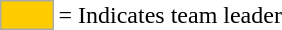<table>
<tr>
<td style="background-color:#FFCC00; border:1px solid #aaaaaa; width:2em;"></td>
<td>= Indicates team leader</td>
</tr>
</table>
